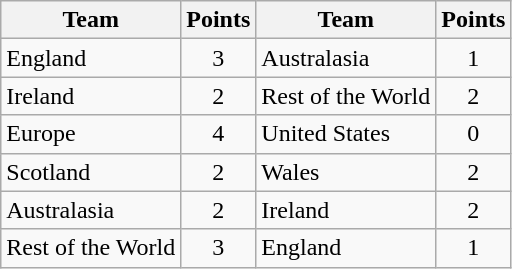<table class="wikitable" style="text-align:center">
<tr>
<th>Team</th>
<th>Points</th>
<th>Team</th>
<th>Points</th>
</tr>
<tr>
<td align=left> England</td>
<td>3</td>
<td align=left>Australasia</td>
<td>1</td>
</tr>
<tr>
<td align=left> Ireland</td>
<td>2</td>
<td align=left>Rest of the World</td>
<td>2</td>
</tr>
<tr>
<td align=left> Europe</td>
<td>4</td>
<td align=left> United States</td>
<td>0</td>
</tr>
<tr>
<td align=left> Scotland</td>
<td>2</td>
<td align=left> Wales</td>
<td>2</td>
</tr>
<tr>
<td align=left>Australasia</td>
<td>2</td>
<td align=left> Ireland</td>
<td>2</td>
</tr>
<tr>
<td align=left>Rest of the World</td>
<td>3</td>
<td align=left> England</td>
<td>1</td>
</tr>
</table>
